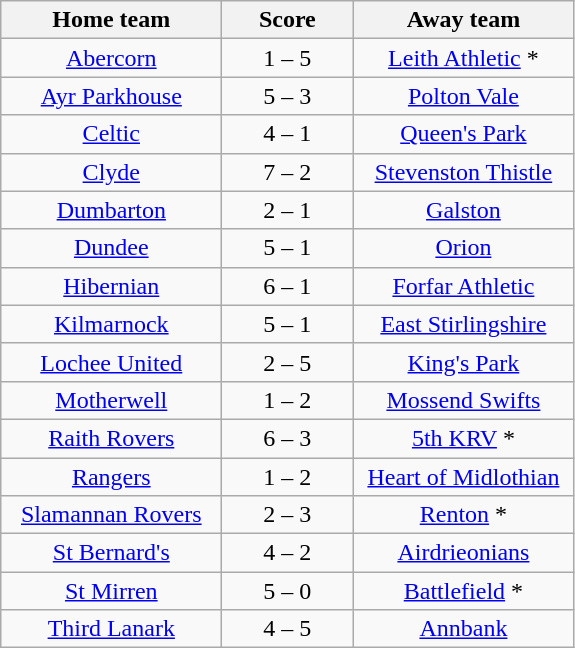<table class="wikitable" style="text-align: center">
<tr>
<th width=140>Home team</th>
<th width=80>Score</th>
<th width=140>Away team</th>
</tr>
<tr>
<td><a href='#'>Abercorn</a></td>
<td>1 – 5</td>
<td><a href='#'>Leith Athletic</a> *</td>
</tr>
<tr>
<td><a href='#'>Ayr Parkhouse</a></td>
<td>5 – 3</td>
<td><a href='#'>Polton Vale</a></td>
</tr>
<tr>
<td><a href='#'>Celtic</a></td>
<td>4 – 1</td>
<td><a href='#'>Queen's Park</a></td>
</tr>
<tr>
<td><a href='#'>Clyde</a></td>
<td>7 – 2</td>
<td><a href='#'>Stevenston Thistle</a></td>
</tr>
<tr>
<td><a href='#'>Dumbarton</a></td>
<td>2 – 1</td>
<td><a href='#'>Galston</a></td>
</tr>
<tr>
<td><a href='#'>Dundee</a></td>
<td>5 – 1</td>
<td><a href='#'>Orion</a></td>
</tr>
<tr>
<td><a href='#'>Hibernian</a></td>
<td>6 – 1</td>
<td><a href='#'>Forfar Athletic</a></td>
</tr>
<tr>
<td><a href='#'>Kilmarnock</a></td>
<td>5 – 1</td>
<td><a href='#'>East Stirlingshire</a></td>
</tr>
<tr>
<td><a href='#'>Lochee United</a></td>
<td>2 – 5</td>
<td><a href='#'>King's Park</a></td>
</tr>
<tr>
<td><a href='#'>Motherwell</a></td>
<td>1 – 2</td>
<td><a href='#'>Mossend Swifts</a></td>
</tr>
<tr>
<td><a href='#'>Raith Rovers</a></td>
<td>6 – 3</td>
<td><a href='#'>5th KRV</a> *</td>
</tr>
<tr>
<td><a href='#'>Rangers</a></td>
<td>1 – 2</td>
<td><a href='#'>Heart of Midlothian</a></td>
</tr>
<tr>
<td><a href='#'>Slamannan Rovers</a></td>
<td>2 – 3</td>
<td><a href='#'>Renton</a> *</td>
</tr>
<tr>
<td><a href='#'>St Bernard's</a></td>
<td>4 – 2</td>
<td><a href='#'>Airdrieonians</a></td>
</tr>
<tr>
<td><a href='#'>St Mirren</a></td>
<td>5 – 0</td>
<td><a href='#'>Battlefield</a> *</td>
</tr>
<tr>
<td><a href='#'>Third Lanark</a></td>
<td>4 – 5</td>
<td><a href='#'>Annbank</a></td>
</tr>
</table>
